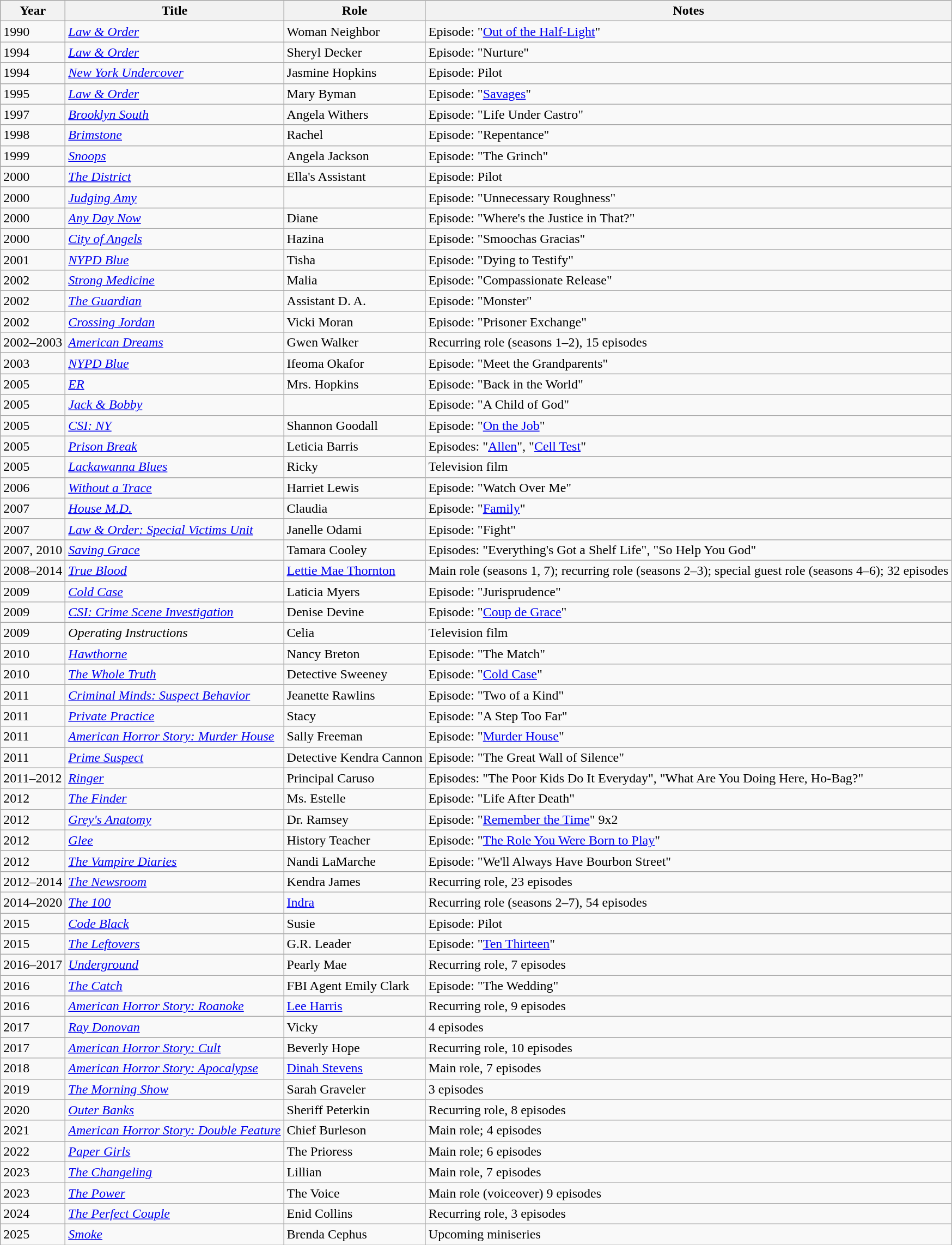<table class="wikitable plainrowheaders sortable">
<tr>
<th>Year</th>
<th>Title</th>
<th>Role</th>
<th class="unsortable">Notes</th>
</tr>
<tr>
<td>1990</td>
<td><em><a href='#'>Law & Order</a></em></td>
<td>Woman Neighbor</td>
<td>Episode: "<a href='#'>Out of the Half-Light</a>"</td>
</tr>
<tr>
<td>1994</td>
<td><em><a href='#'>Law & Order</a></em></td>
<td>Sheryl Decker</td>
<td>Episode: "Nurture"</td>
</tr>
<tr>
<td>1994</td>
<td><em><a href='#'>New York Undercover</a></em></td>
<td>Jasmine Hopkins</td>
<td>Episode: Pilot</td>
</tr>
<tr>
<td>1995</td>
<td><em><a href='#'>Law & Order</a></em></td>
<td>Mary Byman</td>
<td>Episode: "<a href='#'>Savages</a>"</td>
</tr>
<tr>
<td>1997</td>
<td><em><a href='#'>Brooklyn South</a></em></td>
<td>Angela Withers</td>
<td>Episode: "Life Under Castro"</td>
</tr>
<tr>
<td>1998</td>
<td><em><a href='#'>Brimstone</a></em></td>
<td>Rachel</td>
<td>Episode: "Repentance"</td>
</tr>
<tr>
<td>1999</td>
<td><em><a href='#'>Snoops</a></em></td>
<td>Angela Jackson</td>
<td>Episode: "The Grinch"</td>
</tr>
<tr>
<td>2000</td>
<td><em><a href='#'>The District</a></em></td>
<td>Ella's Assistant</td>
<td>Episode: Pilot</td>
</tr>
<tr>
<td>2000</td>
<td><em><a href='#'>Judging Amy</a></em></td>
<td></td>
<td>Episode: "Unnecessary Roughness"</td>
</tr>
<tr>
<td>2000</td>
<td><em><a href='#'>Any Day Now</a></em></td>
<td>Diane</td>
<td>Episode: "Where's the Justice in That?"</td>
</tr>
<tr>
<td>2000</td>
<td><em><a href='#'>City of Angels</a></em></td>
<td>Hazina</td>
<td>Episode: "Smoochas Gracias"</td>
</tr>
<tr>
<td>2001</td>
<td><em><a href='#'>NYPD Blue</a></em></td>
<td>Tisha</td>
<td>Episode: "Dying to Testify"</td>
</tr>
<tr>
<td>2002</td>
<td><em><a href='#'>Strong Medicine</a></em></td>
<td>Malia</td>
<td>Episode: "Compassionate Release"</td>
</tr>
<tr>
<td>2002</td>
<td><em><a href='#'>The Guardian</a></em></td>
<td>Assistant D. A.</td>
<td>Episode: "Monster"</td>
</tr>
<tr>
<td>2002</td>
<td><em><a href='#'>Crossing Jordan</a></em></td>
<td>Vicki Moran</td>
<td>Episode: "Prisoner Exchange"</td>
</tr>
<tr>
<td>2002–2003</td>
<td><em><a href='#'>American Dreams</a></em></td>
<td>Gwen Walker</td>
<td>Recurring role (seasons 1–2), 15 episodes</td>
</tr>
<tr>
<td>2003</td>
<td><em><a href='#'>NYPD Blue</a></em></td>
<td>Ifeoma Okafor</td>
<td>Episode: "Meet the Grandparents"</td>
</tr>
<tr>
<td>2005</td>
<td><em><a href='#'>ER</a></em></td>
<td>Mrs. Hopkins</td>
<td>Episode: "Back in the World"</td>
</tr>
<tr>
<td>2005</td>
<td><em><a href='#'>Jack & Bobby</a></em></td>
<td></td>
<td>Episode: "A Child of God"</td>
</tr>
<tr>
<td>2005</td>
<td><em><a href='#'>CSI: NY</a></em></td>
<td>Shannon Goodall</td>
<td>Episode: "<a href='#'>On the Job</a>"</td>
</tr>
<tr>
<td>2005</td>
<td><em><a href='#'>Prison Break</a></em></td>
<td>Leticia Barris</td>
<td>Episodes: "<a href='#'>Allen</a>", "<a href='#'>Cell Test</a>"</td>
</tr>
<tr>
<td>2005</td>
<td><em><a href='#'>Lackawanna Blues</a></em></td>
<td>Ricky</td>
<td>Television film</td>
</tr>
<tr>
<td>2006</td>
<td><em><a href='#'>Without a Trace</a></em></td>
<td>Harriet Lewis</td>
<td>Episode: "Watch Over Me"</td>
</tr>
<tr>
<td>2007</td>
<td><em><a href='#'>House M.D.</a></em></td>
<td>Claudia</td>
<td>Episode: "<a href='#'>Family</a>"</td>
</tr>
<tr>
<td>2007</td>
<td><em><a href='#'>Law & Order: Special Victims Unit</a></em></td>
<td>Janelle Odami</td>
<td>Episode: "Fight"</td>
</tr>
<tr>
<td>2007, 2010</td>
<td><em><a href='#'>Saving Grace</a></em></td>
<td>Tamara Cooley</td>
<td>Episodes: "Everything's Got a Shelf Life", "So Help You God"</td>
</tr>
<tr>
<td>2008–2014</td>
<td><em><a href='#'>True Blood</a></em></td>
<td><a href='#'>Lettie Mae Thornton</a></td>
<td>Main role (seasons 1, 7); recurring role (seasons 2–3); special guest role (seasons 4–6); 32 episodes</td>
</tr>
<tr>
<td>2009</td>
<td><em><a href='#'>Cold Case</a></em></td>
<td>Laticia Myers</td>
<td>Episode: "Jurisprudence"</td>
</tr>
<tr>
<td>2009</td>
<td><em><a href='#'>CSI: Crime Scene Investigation</a></em></td>
<td>Denise Devine</td>
<td>Episode: "<a href='#'>Coup de Grace</a>"</td>
</tr>
<tr>
<td>2009</td>
<td><em>Operating Instructions</em></td>
<td>Celia</td>
<td>Television film</td>
</tr>
<tr>
<td>2010</td>
<td><em><a href='#'>Hawthorne</a></em></td>
<td>Nancy Breton</td>
<td>Episode: "The Match"</td>
</tr>
<tr>
<td>2010</td>
<td><em><a href='#'>The Whole Truth</a></em></td>
<td>Detective Sweeney</td>
<td>Episode: "<a href='#'>Cold Case</a>"</td>
</tr>
<tr>
<td>2011</td>
<td><em><a href='#'>Criminal Minds: Suspect Behavior</a></em></td>
<td>Jeanette Rawlins</td>
<td>Episode: "Two of a Kind"</td>
</tr>
<tr>
<td>2011</td>
<td><em><a href='#'>Private Practice</a></em></td>
<td>Stacy</td>
<td>Episode: "A Step Too Far"</td>
</tr>
<tr>
<td>2011</td>
<td><em><a href='#'>American Horror Story: Murder House</a></em></td>
<td>Sally Freeman</td>
<td>Episode: "<a href='#'>Murder House</a>"</td>
</tr>
<tr>
<td>2011</td>
<td><em><a href='#'>Prime Suspect</a></em></td>
<td>Detective Kendra Cannon</td>
<td>Episode: "The Great Wall of Silence"</td>
</tr>
<tr>
<td>2011–2012</td>
<td><em><a href='#'>Ringer</a></em></td>
<td>Principal Caruso</td>
<td>Episodes: "The Poor Kids Do It Everyday", "What Are You Doing Here, Ho-Bag?"</td>
</tr>
<tr>
<td>2012</td>
<td><em><a href='#'>The Finder</a></em></td>
<td>Ms. Estelle</td>
<td>Episode: "Life After Death"</td>
</tr>
<tr>
<td>2012</td>
<td><em><a href='#'>Grey's Anatomy</a></em></td>
<td>Dr. Ramsey</td>
<td>Episode: "<a href='#'>Remember the Time</a>" 9x2</td>
</tr>
<tr>
<td>2012</td>
<td><em><a href='#'>Glee</a></em></td>
<td>History Teacher</td>
<td>Episode: "<a href='#'>The Role You Were Born to Play</a>"</td>
</tr>
<tr>
<td>2012</td>
<td><em><a href='#'>The Vampire Diaries</a></em></td>
<td>Nandi LaMarche</td>
<td>Episode: "We'll Always Have Bourbon Street"</td>
</tr>
<tr>
<td>2012–2014</td>
<td><em><a href='#'>The Newsroom</a></em></td>
<td>Kendra James</td>
<td>Recurring role, 23 episodes</td>
</tr>
<tr>
<td>2014–2020</td>
<td><em><a href='#'>The 100</a></em></td>
<td><a href='#'>Indra</a></td>
<td>Recurring role (seasons 2–7), 54 episodes</td>
</tr>
<tr>
<td>2015</td>
<td><em><a href='#'>Code Black</a></em></td>
<td>Susie</td>
<td>Episode: Pilot</td>
</tr>
<tr>
<td>2015</td>
<td><em><a href='#'>The Leftovers</a></em></td>
<td>G.R. Leader</td>
<td>Episode: "<a href='#'>Ten Thirteen</a>"</td>
</tr>
<tr>
<td>2016–2017</td>
<td><em><a href='#'>Underground</a></em></td>
<td>Pearly Mae</td>
<td>Recurring role, 7 episodes</td>
</tr>
<tr>
<td>2016</td>
<td><em><a href='#'>The Catch</a></em></td>
<td>FBI Agent Emily Clark</td>
<td>Episode: "The Wedding"</td>
</tr>
<tr>
<td>2016</td>
<td><em><a href='#'>American Horror Story: Roanoke</a></em></td>
<td><a href='#'>Lee Harris</a></td>
<td>Recurring role, 9 episodes</td>
</tr>
<tr>
<td>2017</td>
<td><em><a href='#'>Ray Donovan</a></em></td>
<td>Vicky</td>
<td>4 episodes</td>
</tr>
<tr>
<td>2017</td>
<td><em><a href='#'>American Horror Story: Cult</a></em></td>
<td>Beverly Hope</td>
<td>Recurring role, 10 episodes</td>
</tr>
<tr>
<td>2018</td>
<td><em><a href='#'>American Horror Story: Apocalypse</a></em></td>
<td><a href='#'>Dinah Stevens</a></td>
<td>Main role, 7 episodes</td>
</tr>
<tr>
<td>2019</td>
<td><em><a href='#'>The Morning Show</a></em></td>
<td>Sarah Graveler</td>
<td>3 episodes</td>
</tr>
<tr>
<td>2020</td>
<td><em><a href='#'>Outer Banks</a></em></td>
<td>Sheriff Peterkin</td>
<td>Recurring role, 8 episodes</td>
</tr>
<tr>
<td>2021</td>
<td><em><a href='#'>American Horror Story: Double Feature</a></em></td>
<td>Chief Burleson</td>
<td>Main role; 4 episodes</td>
</tr>
<tr>
<td>2022</td>
<td><em><a href='#'>Paper Girls</a></em></td>
<td>The Prioress</td>
<td>Main role; 6 episodes</td>
</tr>
<tr>
<td>2023</td>
<td><em><a href='#'>The Changeling</a></em></td>
<td>Lillian</td>
<td>Main role, 7 episodes</td>
</tr>
<tr>
<td>2023</td>
<td><em><a href='#'>The Power</a></em></td>
<td>The Voice</td>
<td>Main role (voiceover) 9 episodes</td>
</tr>
<tr>
<td>2024</td>
<td><a href='#'><em>The Perfect Couple</em></a></td>
<td>Enid Collins</td>
<td>Recurring role, 3 episodes</td>
</tr>
<tr>
<td>2025</td>
<td><em><a href='#'>Smoke</a></em></td>
<td>Brenda Cephus</td>
<td>Upcoming miniseries</td>
</tr>
</table>
